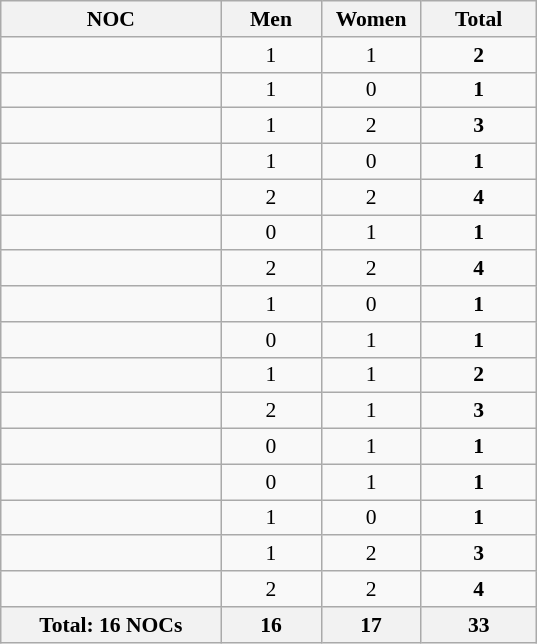<table class="wikitable sortable" style="text-align:center; font-size:90%">
<tr>
<th width=140 align="left">NOC</th>
<th width=60>Men</th>
<th width=60>Women</th>
<th width=70>Total</th>
</tr>
<tr>
<td align=left></td>
<td>1</td>
<td>1</td>
<td><strong>2</strong></td>
</tr>
<tr>
<td align=left></td>
<td>1</td>
<td>0</td>
<td><strong>1</strong></td>
</tr>
<tr>
<td align=left></td>
<td>1</td>
<td>2</td>
<td><strong>3</strong></td>
</tr>
<tr>
<td align=left></td>
<td>1</td>
<td>0</td>
<td><strong>1</strong></td>
</tr>
<tr>
<td align=left></td>
<td>2</td>
<td>2</td>
<td><strong>4</strong></td>
</tr>
<tr>
<td align=left></td>
<td>0</td>
<td>1</td>
<td><strong>1</strong></td>
</tr>
<tr>
<td align=left></td>
<td>2</td>
<td>2</td>
<td><strong>4</strong></td>
</tr>
<tr>
<td align=left></td>
<td>1</td>
<td>0</td>
<td><strong>1</strong></td>
</tr>
<tr>
<td align=left></td>
<td>0</td>
<td>1</td>
<td><strong>1</strong></td>
</tr>
<tr>
<td align=left></td>
<td>1</td>
<td>1</td>
<td><strong>2</strong></td>
</tr>
<tr>
<td align=left></td>
<td>2</td>
<td>1</td>
<td><strong>3</strong></td>
</tr>
<tr>
<td align=left></td>
<td>0</td>
<td>1</td>
<td><strong>1</strong></td>
</tr>
<tr>
<td align=left></td>
<td>0</td>
<td>1</td>
<td><strong>1</strong></td>
</tr>
<tr>
<td align=left></td>
<td>1</td>
<td>0</td>
<td><strong>1</strong></td>
</tr>
<tr>
<td align=left></td>
<td>1</td>
<td>2</td>
<td><strong>3</strong></td>
</tr>
<tr>
<td align=left></td>
<td>2</td>
<td>2</td>
<td><strong>4</strong></td>
</tr>
<tr>
<th>Total: 16 NOCs</th>
<th>16</th>
<th>17</th>
<th>33</th>
</tr>
</table>
